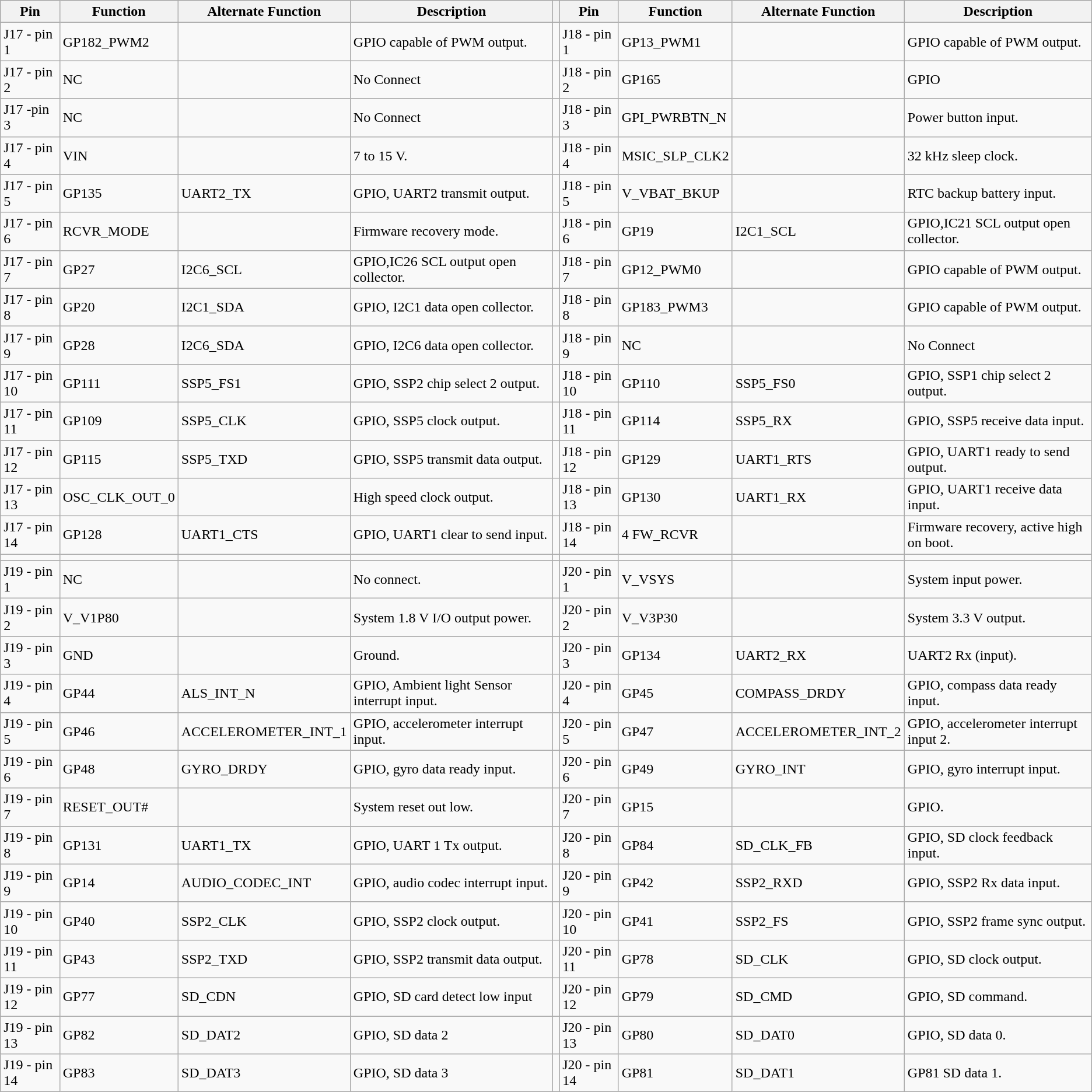<table class="wikitable">
<tr>
<th>Pin</th>
<th>Function</th>
<th>Alternate Function</th>
<th>Description</th>
<th></th>
<th>Pin</th>
<th>Function</th>
<th>Alternate Function</th>
<th>Description</th>
</tr>
<tr>
<td>J17 - pin 1</td>
<td>GP182_PWM2</td>
<td></td>
<td>GPIO capable of PWM output.</td>
<td></td>
<td>J18 - pin 1</td>
<td>GP13_PWM1</td>
<td></td>
<td>GPIO capable of PWM output.</td>
</tr>
<tr>
<td>J17 - pin 2</td>
<td>NC</td>
<td></td>
<td>No Connect</td>
<td></td>
<td>J18 - pin 2</td>
<td>GP165</td>
<td></td>
<td>GPIO</td>
</tr>
<tr>
<td>J17 -pin 3</td>
<td>NC</td>
<td></td>
<td>No Connect</td>
<td></td>
<td>J18 - pin 3</td>
<td>GPI_PWRBTN_N</td>
<td></td>
<td>Power button input.</td>
</tr>
<tr>
<td>J17 - pin 4</td>
<td>VIN</td>
<td></td>
<td>7 to 15 V.</td>
<td></td>
<td>J18 - pin 4</td>
<td>MSIC_SLP_CLK2</td>
<td></td>
<td>32 kHz sleep clock.</td>
</tr>
<tr>
<td>J17 - pin 5</td>
<td>GP135</td>
<td>UART2_TX</td>
<td>GPIO, UART2 transmit output.</td>
<td></td>
<td>J18 - pin 5</td>
<td>V_VBAT_BKUP</td>
<td></td>
<td>RTC backup battery input.</td>
</tr>
<tr>
<td>J17 - pin 6</td>
<td>RCVR_MODE</td>
<td></td>
<td>Firmware recovery mode.</td>
<td></td>
<td>J18 - pin 6</td>
<td>GP19</td>
<td>I2C1_SCL</td>
<td>GPIO,IC21 SCL output open collector.</td>
</tr>
<tr>
<td>J17 - pin 7</td>
<td>GP27</td>
<td>I2C6_SCL</td>
<td>GPIO,IC26 SCL output open collector.</td>
<td></td>
<td>J18 - pin 7</td>
<td>GP12_PWM0</td>
<td></td>
<td>GPIO capable of PWM output.</td>
</tr>
<tr>
<td>J17 - pin 8</td>
<td>GP20</td>
<td>I2C1_SDA</td>
<td>GPIO, I2C1 data open collector.</td>
<td></td>
<td>J18 - pin 8</td>
<td>GP183_PWM3</td>
<td></td>
<td>GPIO capable of PWM output.</td>
</tr>
<tr>
<td>J17 - pin 9</td>
<td>GP28</td>
<td>I2C6_SDA</td>
<td>GPIO, I2C6 data open collector.</td>
<td></td>
<td>J18 - pin 9</td>
<td>NC</td>
<td></td>
<td>No Connect</td>
</tr>
<tr>
<td>J17 - pin 10</td>
<td>GP111</td>
<td>SSP5_FS1</td>
<td>GPIO, SSP2 chip select 2 output.</td>
<td></td>
<td>J18 - pin 10</td>
<td>GP110</td>
<td>SSP5_FS0</td>
<td>GPIO, SSP1 chip select 2 output.</td>
</tr>
<tr>
<td>J17 - pin 11</td>
<td>GP109</td>
<td>SSP5_CLK</td>
<td>GPIO, SSP5 clock output.</td>
<td></td>
<td>J18 - pin 11</td>
<td>GP114</td>
<td>SSP5_RX</td>
<td>GPIO, SSP5 receive data input.</td>
</tr>
<tr>
<td>J17 - pin 12</td>
<td>GP115</td>
<td>SSP5_TXD</td>
<td>GPIO, SSP5 transmit data output.</td>
<td></td>
<td>J18 - pin 12</td>
<td>GP129</td>
<td>UART1_RTS</td>
<td>GPIO, UART1 ready to send output.</td>
</tr>
<tr>
<td>J17 - pin 13</td>
<td>OSC_CLK_OUT_0</td>
<td></td>
<td>High speed clock output.</td>
<td></td>
<td>J18 - pin 13</td>
<td>GP130</td>
<td>UART1_RX</td>
<td>GPIO, UART1 receive data input.</td>
</tr>
<tr>
<td>J17 - pin 14</td>
<td>GP128</td>
<td>UART1_CTS</td>
<td>GPIO, UART1 clear to send input.</td>
<td></td>
<td>J18 - pin 14</td>
<td>4 FW_RCVR</td>
<td></td>
<td>Firmware recovery, active high on boot.</td>
</tr>
<tr>
<td></td>
<td></td>
<td></td>
<td></td>
<td></td>
<td></td>
<td></td>
<td></td>
<td></td>
</tr>
<tr>
<td>J19 - pin 1</td>
<td>NC</td>
<td></td>
<td>No connect.</td>
<td></td>
<td>J20 - pin 1</td>
<td>V_VSYS</td>
<td></td>
<td>System input power.</td>
</tr>
<tr>
<td>J19 - pin 2</td>
<td>V_V1P80</td>
<td></td>
<td>System 1.8 V I/O output power.</td>
<td></td>
<td>J20 - pin 2</td>
<td>V_V3P30</td>
<td></td>
<td>System 3.3 V output.</td>
</tr>
<tr>
<td>J19 - pin 3</td>
<td>GND</td>
<td></td>
<td>Ground.</td>
<td></td>
<td>J20 - pin 3</td>
<td>GP134</td>
<td>UART2_RX</td>
<td>UART2 Rx (input).</td>
</tr>
<tr>
<td>J19 - pin 4</td>
<td>GP44</td>
<td>ALS_INT_N</td>
<td>GPIO, Ambient light Sensor interrupt input.</td>
<td></td>
<td>J20 - pin 4</td>
<td>GP45</td>
<td>COMPASS_DRDY</td>
<td>GPIO, compass data ready input.</td>
</tr>
<tr>
<td>J19 - pin 5</td>
<td>GP46</td>
<td>ACCELEROMETER_INT_1</td>
<td>GPIO, accelerometer interrupt input.</td>
<td></td>
<td>J20 - pin 5</td>
<td>GP47</td>
<td>ACCELEROMETER_INT_2</td>
<td>GPIO, accelerometer interrupt input 2.</td>
</tr>
<tr>
<td>J19 - pin 6</td>
<td>GP48</td>
<td>GYRO_DRDY</td>
<td>GPIO, gyro data ready input.</td>
<td></td>
<td>J20 - pin 6</td>
<td>GP49</td>
<td>GYRO_INT</td>
<td>GPIO, gyro interrupt input.</td>
</tr>
<tr>
<td>J19 - pin 7</td>
<td>RESET_OUT#</td>
<td></td>
<td>System reset out low.</td>
<td></td>
<td>J20 - pin 7</td>
<td>GP15</td>
<td></td>
<td>GPIO.</td>
</tr>
<tr>
<td>J19 - pin 8</td>
<td>GP131</td>
<td>UART1_TX</td>
<td>GPIO, UART 1 Tx output.</td>
<td></td>
<td>J20 - pin 8</td>
<td>GP84</td>
<td>SD_CLK_FB</td>
<td>GPIO, SD clock feedback input.</td>
</tr>
<tr>
<td>J19 - pin 9</td>
<td>GP14</td>
<td>AUDIO_CODEC_INT</td>
<td>GPIO, audio codec interrupt input.</td>
<td></td>
<td>J20 - pin 9</td>
<td>GP42</td>
<td>SSP2_RXD</td>
<td>GPIO, SSP2 Rx data input.</td>
</tr>
<tr>
<td>J19 - pin 10</td>
<td>GP40</td>
<td>SSP2_CLK</td>
<td>GPIO, SSP2 clock output.</td>
<td></td>
<td>J20 - pin 10</td>
<td>GP41</td>
<td>SSP2_FS</td>
<td>GPIO, SSP2 frame sync output.</td>
</tr>
<tr>
<td>J19 - pin 11</td>
<td>GP43</td>
<td>SSP2_TXD</td>
<td>GPIO, SSP2 transmit data output.</td>
<td></td>
<td>J20 - pin 11</td>
<td>GP78</td>
<td>SD_CLK</td>
<td>GPIO, SD clock output.</td>
</tr>
<tr>
<td>J19 - pin 12</td>
<td>GP77</td>
<td>SD_CDN</td>
<td>GPIO, SD card detect low input</td>
<td></td>
<td>J20 - pin 12</td>
<td>GP79</td>
<td>SD_CMD</td>
<td>GPIO, SD command.</td>
</tr>
<tr>
<td>J19 - pin 13</td>
<td>GP82</td>
<td>SD_DAT2</td>
<td>GPIO, SD data 2</td>
<td></td>
<td>J20 - pin 13</td>
<td>GP80</td>
<td>SD_DAT0</td>
<td>GPIO, SD data 0.</td>
</tr>
<tr>
<td>J19 - pin 14</td>
<td>GP83</td>
<td>SD_DAT3</td>
<td>GPIO, SD data 3</td>
<td></td>
<td>J20 - pin 14</td>
<td>GP81</td>
<td>SD_DAT1</td>
<td>GP81 SD data 1.</td>
</tr>
</table>
